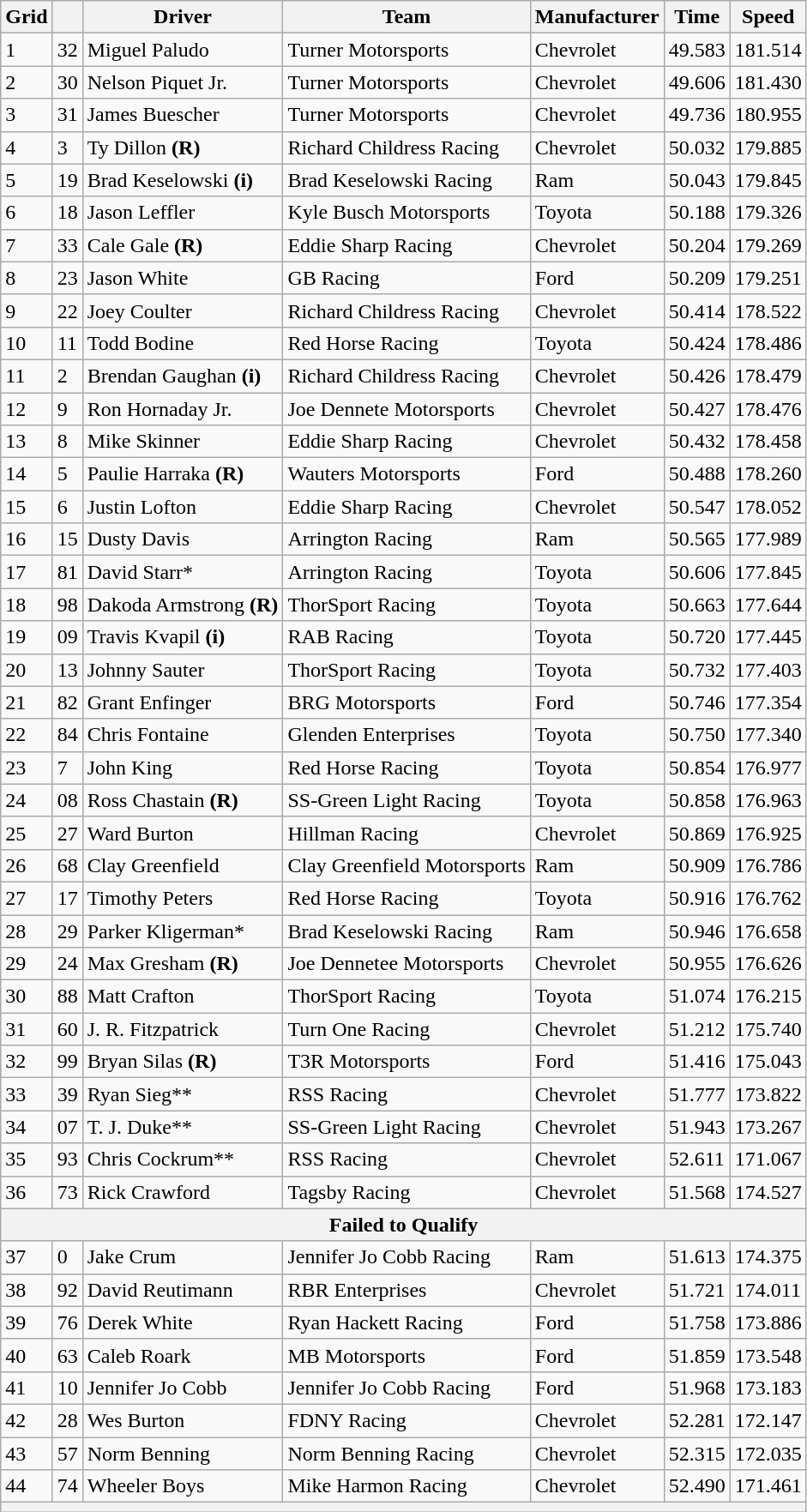<table class="wikitable">
<tr>
<th>Grid</th>
<th></th>
<th>Driver</th>
<th>Team</th>
<th>Manufacturer</th>
<th>Time</th>
<th>Speed</th>
</tr>
<tr>
<td>1</td>
<td>32</td>
<td>Miguel Paludo</td>
<td>Turner Motorsports</td>
<td>Chevrolet</td>
<td>49.583</td>
<td>181.514</td>
</tr>
<tr>
<td>2</td>
<td>30</td>
<td>Nelson Piquet Jr.</td>
<td>Turner Motorsports</td>
<td>Chevrolet</td>
<td>49.606</td>
<td>181.430</td>
</tr>
<tr>
<td>3</td>
<td>31</td>
<td>James Buescher</td>
<td>Turner Motorsports</td>
<td>Chevrolet</td>
<td>49.736</td>
<td>180.955</td>
</tr>
<tr>
<td>4</td>
<td>3</td>
<td>Ty Dillon <strong>(R)</strong></td>
<td>Richard Childress Racing</td>
<td>Chevrolet</td>
<td>50.032</td>
<td>179.885</td>
</tr>
<tr>
<td>5</td>
<td>19</td>
<td>Brad Keselowski <strong>(i)</strong></td>
<td>Brad Keselowski Racing</td>
<td>Ram</td>
<td>50.043</td>
<td>179.845</td>
</tr>
<tr>
<td>6</td>
<td>18</td>
<td>Jason Leffler</td>
<td>Kyle Busch Motorsports</td>
<td>Toyota</td>
<td>50.188</td>
<td>179.326</td>
</tr>
<tr>
<td>7</td>
<td>33</td>
<td>Cale Gale <strong>(R)</strong></td>
<td>Eddie Sharp Racing</td>
<td>Chevrolet</td>
<td>50.204</td>
<td>179.269</td>
</tr>
<tr>
<td>8</td>
<td>23</td>
<td>Jason White</td>
<td>GB Racing</td>
<td>Ford</td>
<td>50.209</td>
<td>179.251</td>
</tr>
<tr>
<td>9</td>
<td>22</td>
<td>Joey Coulter</td>
<td>Richard Childress Racing</td>
<td>Chevrolet</td>
<td>50.414</td>
<td>178.522</td>
</tr>
<tr>
<td>10</td>
<td>11</td>
<td>Todd Bodine</td>
<td>Red Horse Racing</td>
<td>Toyota</td>
<td>50.424</td>
<td>178.486</td>
</tr>
<tr>
<td>11</td>
<td>2</td>
<td>Brendan Gaughan <strong>(i)</strong></td>
<td>Richard Childress Racing</td>
<td>Chevrolet</td>
<td>50.426</td>
<td>178.479</td>
</tr>
<tr>
<td>12</td>
<td>9</td>
<td>Ron Hornaday Jr.</td>
<td>Joe Dennete Motorsports</td>
<td>Chevrolet</td>
<td>50.427</td>
<td>178.476</td>
</tr>
<tr>
<td>13</td>
<td>8</td>
<td>Mike Skinner</td>
<td>Eddie Sharp Racing</td>
<td>Chevrolet</td>
<td>50.432</td>
<td>178.458</td>
</tr>
<tr>
<td>14</td>
<td>5</td>
<td>Paulie Harraka <strong>(R)</strong></td>
<td>Wauters Motorsports</td>
<td>Ford</td>
<td>50.488</td>
<td>178.260</td>
</tr>
<tr>
<td>15</td>
<td>6</td>
<td>Justin Lofton</td>
<td>Eddie Sharp Racing</td>
<td>Chevrolet</td>
<td>50.547</td>
<td>178.052</td>
</tr>
<tr>
<td>16</td>
<td>15</td>
<td>Dusty Davis</td>
<td>Arrington Racing</td>
<td>Ram</td>
<td>50.565</td>
<td>177.989</td>
</tr>
<tr>
<td>17</td>
<td>81</td>
<td>David Starr*</td>
<td>Arrington Racing</td>
<td>Toyota</td>
<td>50.606</td>
<td>177.845</td>
</tr>
<tr>
<td>18</td>
<td>98</td>
<td>Dakoda Armstrong <strong>(R)</strong></td>
<td>ThorSport Racing</td>
<td>Toyota</td>
<td>50.663</td>
<td>177.644</td>
</tr>
<tr>
<td>19</td>
<td>09</td>
<td>Travis Kvapil <strong>(i)</strong></td>
<td>RAB Racing</td>
<td>Toyota</td>
<td>50.720</td>
<td>177.445</td>
</tr>
<tr>
<td>20</td>
<td>13</td>
<td>Johnny Sauter</td>
<td>ThorSport Racing</td>
<td>Toyota</td>
<td>50.732</td>
<td>177.403</td>
</tr>
<tr>
<td>21</td>
<td>82</td>
<td>Grant Enfinger</td>
<td>BRG Motorsports</td>
<td>Ford</td>
<td>50.746</td>
<td>177.354</td>
</tr>
<tr>
<td>22</td>
<td>84</td>
<td>Chris Fontaine</td>
<td>Glenden Enterprises</td>
<td>Toyota</td>
<td>50.750</td>
<td>177.340</td>
</tr>
<tr>
<td>23</td>
<td>7</td>
<td>John King</td>
<td>Red Horse Racing</td>
<td>Toyota</td>
<td>50.854</td>
<td>176.977</td>
</tr>
<tr>
<td>24</td>
<td>08</td>
<td>Ross Chastain <strong>(R)</strong></td>
<td>SS-Green Light Racing</td>
<td>Toyota</td>
<td>50.858</td>
<td>176.963</td>
</tr>
<tr>
<td>25</td>
<td>27</td>
<td>Ward Burton</td>
<td>Hillman Racing</td>
<td>Chevrolet</td>
<td>50.869</td>
<td>176.925</td>
</tr>
<tr>
<td>26</td>
<td>68</td>
<td>Clay Greenfield</td>
<td>Clay Greenfield Motorsports</td>
<td>Ram</td>
<td>50.909</td>
<td>176.786</td>
</tr>
<tr>
<td>27</td>
<td>17</td>
<td>Timothy Peters</td>
<td>Red Horse Racing</td>
<td>Toyota</td>
<td>50.916</td>
<td>176.762</td>
</tr>
<tr>
<td>28</td>
<td>29</td>
<td>Parker Kligerman*</td>
<td>Brad Keselowski Racing</td>
<td>Ram</td>
<td>50.946</td>
<td>176.658</td>
</tr>
<tr>
<td>29</td>
<td>24</td>
<td>Max Gresham <strong>(R)</strong></td>
<td>Joe Dennetee Motorsports</td>
<td>Chevrolet</td>
<td>50.955</td>
<td>176.626</td>
</tr>
<tr>
<td>30</td>
<td>88</td>
<td>Matt Crafton</td>
<td>ThorSport Racing</td>
<td>Toyota</td>
<td>51.074</td>
<td>176.215</td>
</tr>
<tr>
<td>31</td>
<td>60</td>
<td>J. R. Fitzpatrick</td>
<td>Turn One Racing</td>
<td>Chevrolet</td>
<td>51.212</td>
<td>175.740</td>
</tr>
<tr>
<td>32</td>
<td>99</td>
<td>Bryan Silas <strong>(R)</strong></td>
<td>T3R Motorsports</td>
<td>Ford</td>
<td>51.416</td>
<td>175.043</td>
</tr>
<tr>
<td>33</td>
<td>39</td>
<td>Ryan Sieg**</td>
<td>RSS Racing</td>
<td>Chevrolet</td>
<td>51.777</td>
<td>173.822</td>
</tr>
<tr>
<td>34</td>
<td>07</td>
<td>T. J. Duke**</td>
<td>SS-Green Light Racing</td>
<td>Chevrolet</td>
<td>51.943</td>
<td>173.267</td>
</tr>
<tr>
<td>35</td>
<td>93</td>
<td>Chris Cockrum**</td>
<td>RSS Racing</td>
<td>Chevrolet</td>
<td>52.611</td>
<td>171.067</td>
</tr>
<tr>
<td>36</td>
<td>73</td>
<td>Rick Crawford</td>
<td>Tagsby Racing</td>
<td>Chevrolet</td>
<td>51.568</td>
<td>174.527</td>
</tr>
<tr>
<th colspan="7"><strong>Failed to Qualify</strong></th>
</tr>
<tr>
<td>37</td>
<td>0</td>
<td>Jake Crum</td>
<td>Jennifer Jo Cobb Racing</td>
<td>Ram</td>
<td>51.613</td>
<td>174.375</td>
</tr>
<tr>
<td>38</td>
<td>92</td>
<td>David Reutimann</td>
<td>RBR Enterprises</td>
<td>Chevrolet</td>
<td>51.721</td>
<td>174.011</td>
</tr>
<tr>
<td>39</td>
<td>76</td>
<td>Derek White</td>
<td>Ryan Hackett Racing</td>
<td>Ford</td>
<td>51.758</td>
<td>173.886</td>
</tr>
<tr>
<td>40</td>
<td>63</td>
<td>Caleb Roark</td>
<td>MB Motorsports</td>
<td>Ford</td>
<td>51.859</td>
<td>173.548</td>
</tr>
<tr>
<td>41</td>
<td>10</td>
<td>Jennifer Jo Cobb</td>
<td>Jennifer Jo Cobb Racing</td>
<td>Ford</td>
<td>51.968</td>
<td>173.183</td>
</tr>
<tr>
<td>42</td>
<td>28</td>
<td>Wes Burton</td>
<td>FDNY Racing</td>
<td>Chevrolet</td>
<td>52.281</td>
<td>172.147</td>
</tr>
<tr>
<td>43</td>
<td>57</td>
<td>Norm Benning</td>
<td>Norm Benning Racing</td>
<td>Chevrolet</td>
<td>52.315</td>
<td>172.035</td>
</tr>
<tr>
<td>44</td>
<td>74</td>
<td>Wheeler Boys</td>
<td>Mike Harmon Racing</td>
<td>Chevrolet</td>
<td>52.490</td>
<td>171.461</td>
</tr>
<tr>
<th colspan="7"></th>
</tr>
</table>
